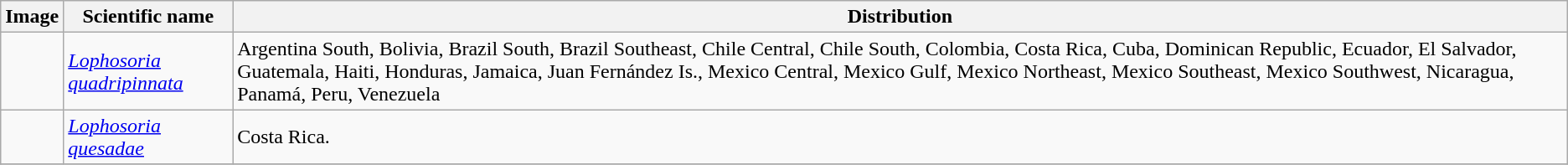<table class="wikitable">
<tr>
<th>Image</th>
<th>Scientific name</th>
<th>Distribution</th>
</tr>
<tr>
<td></td>
<td><em><a href='#'>Lophosoria quadripinnata</a></em> </td>
<td>Argentina South, Bolivia, Brazil South, Brazil Southeast, Chile Central, Chile South, Colombia, Costa Rica, Cuba, Dominican Republic, Ecuador, El Salvador, Guatemala, Haiti, Honduras, Jamaica, Juan Fernández Is., Mexico Central, Mexico Gulf, Mexico Northeast, Mexico Southeast, Mexico Southwest, Nicaragua, Panamá, Peru, Venezuela</td>
</tr>
<tr>
<td></td>
<td><em><a href='#'>Lophosoria quesadae</a></em> </td>
<td>Costa Rica.</td>
</tr>
<tr>
</tr>
</table>
